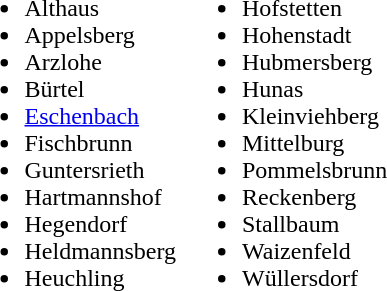<table>
<tr>
<td valign="top"><br><ul><li>Althaus</li><li>Appelsberg</li><li>Arzlohe</li><li>Bürtel</li><li><a href='#'>Eschenbach</a></li><li>Fischbrunn</li><li>Guntersrieth</li><li>Hartmannshof</li><li>Hegendorf</li><li>Heldmannsberg</li><li>Heuchling</li></ul></td>
<td valign="top"><br><ul><li>Hofstetten</li><li>Hohenstadt</li><li>Hubmersberg</li><li>Hunas</li><li>Kleinviehberg</li><li>Mittelburg</li><li>Pommelsbrunn</li><li>Reckenberg</li><li>Stallbaum</li><li>Waizenfeld</li><li>Wüllersdorf</li></ul></td>
</tr>
</table>
